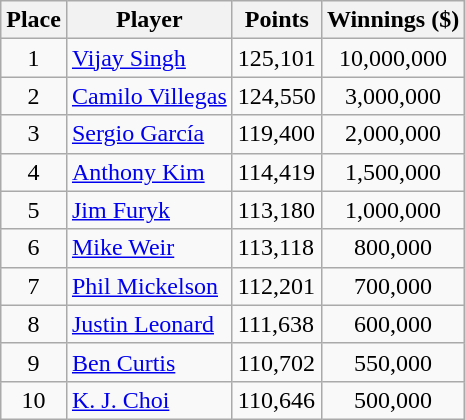<table class="wikitable">
<tr>
<th>Place</th>
<th>Player</th>
<th>Points</th>
<th>Winnings ($)</th>
</tr>
<tr>
<td align="center">1</td>
<td> <a href='#'>Vijay Singh</a></td>
<td>125,101</td>
<td align="center">10,000,000</td>
</tr>
<tr>
<td align="center">2</td>
<td> <a href='#'>Camilo Villegas</a></td>
<td>124,550</td>
<td align="center">3,000,000</td>
</tr>
<tr>
<td align="center">3</td>
<td> <a href='#'>Sergio García</a></td>
<td>119,400</td>
<td align="center">2,000,000</td>
</tr>
<tr>
<td align="center">4</td>
<td> <a href='#'>Anthony Kim</a></td>
<td>114,419</td>
<td align="center">1,500,000</td>
</tr>
<tr>
<td align="center">5</td>
<td> <a href='#'>Jim Furyk</a></td>
<td>113,180</td>
<td align="center">1,000,000</td>
</tr>
<tr>
<td align="center">6</td>
<td> <a href='#'>Mike Weir</a></td>
<td>113,118</td>
<td align="center">800,000</td>
</tr>
<tr>
<td align="center">7</td>
<td> <a href='#'>Phil Mickelson</a></td>
<td>112,201</td>
<td align="center">700,000</td>
</tr>
<tr>
<td align="center">8</td>
<td> <a href='#'>Justin Leonard</a></td>
<td>111,638</td>
<td align="center">600,000</td>
</tr>
<tr>
<td align="center">9</td>
<td> <a href='#'>Ben Curtis</a></td>
<td>110,702</td>
<td align="center">550,000</td>
</tr>
<tr>
<td align="center">10</td>
<td> <a href='#'>K. J. Choi</a></td>
<td>110,646</td>
<td align="center">500,000</td>
</tr>
</table>
